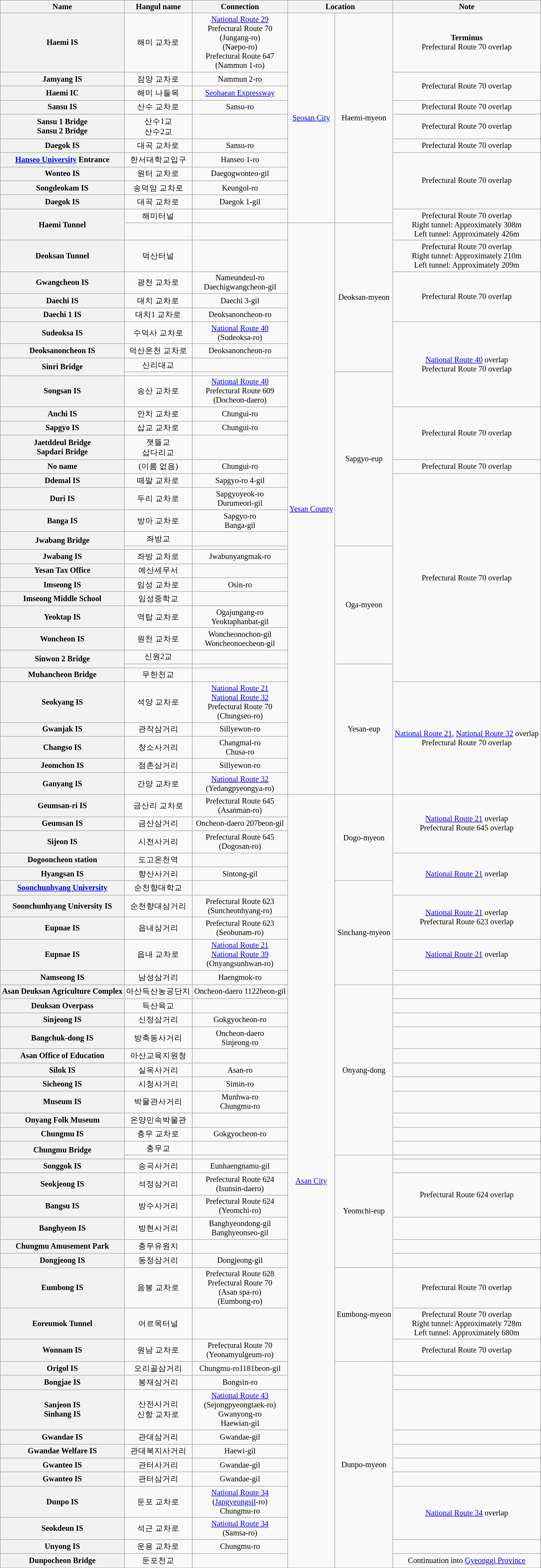<table class="wikitable" style="font-size: 85%; text-align: center;">
<tr>
<th>Name </th>
<th>Hangul name</th>
<th>Connection</th>
<th colspan="2">Location</th>
<th>Note</th>
</tr>
<tr>
<th>Haemi IS</th>
<td>해미 교차로</td>
<td><a href='#'>National Route 29</a><br>Prefectural Route 70<br>(Jungang-ro)<br>(Naepo-ro)<br>Prefectural Route 647<br>(Nammun 1-ro)</td>
<td rowspan=11><a href='#'>Seosan City</a></td>
<td rowspan=11>Haemi-myeon</td>
<td><strong>Terminus</strong><br>Prefectural Route 70 overlap</td>
</tr>
<tr>
<th>Jamyang IS</th>
<td>잠양 교차로</td>
<td>Nammun 2-ro</td>
<td rowspan=2>Prefectural Route 70 overlap</td>
</tr>
<tr>
<th>Haemi IC</th>
<td>해미 나들목</td>
<td><a href='#'>Seohaean Expressway</a></td>
</tr>
<tr>
<th>Sansu IS</th>
<td>산수 교차로</td>
<td>Sansu-ro</td>
<td>Prefectural Route 70 overlap</td>
</tr>
<tr>
<th>Sansu 1 Bridge<br>Sansu 2 Bridge</th>
<td>산수1교<br>산수2교</td>
<td></td>
<td>Prefectural Route 70 overlap</td>
</tr>
<tr>
<th>Daegok IS</th>
<td>대곡 교차로</td>
<td>Sansu-ro</td>
<td>Prefectural Route 70 overlap</td>
</tr>
<tr>
<th><a href='#'>Hanseo University</a> Entrance</th>
<td>한서대학교입구</td>
<td>Hanseo 1-ro</td>
<td rowspan=4>Prefectural Route 70 overlap</td>
</tr>
<tr>
<th>Wonteo IS</th>
<td>원터 교차로</td>
<td>Daegogwonteo-gil</td>
</tr>
<tr>
<th>Songdeokam IS</th>
<td>송덕암 교차로</td>
<td>Keungol-ro</td>
</tr>
<tr>
<th>Daegok IS</th>
<td>대곡 교차로</td>
<td>Daegok 1-gil</td>
</tr>
<tr>
<th rowspan=2>Haemi Tunnel</th>
<td>해미터널</td>
<td></td>
<td rowspan=2>Prefectural Route 70 overlap<br>Right tunnel: Approximately 308m<br>Left tunnel: Approximately 426m</td>
</tr>
<tr>
<td></td>
<td></td>
<td rowspan=33><a href='#'>Yesan County</a></td>
<td rowspan=8>Deoksan-myeon</td>
</tr>
<tr>
<th>Deoksan Tunnel</th>
<td>덕산터널</td>
<td></td>
<td>Prefectural Route 70 overlap<br>Right tunnel: Approximately 210m<br>Left tunnel: Approximately 209m</td>
</tr>
<tr>
<th>Gwangcheon IS</th>
<td>광천 교차로</td>
<td>Nameundeul-ro<br>Daechigwangcheon-gil</td>
<td rowspan=3>Prefectural Route 70 overlap</td>
</tr>
<tr>
<th>Daechi IS</th>
<td>대치 교차로</td>
<td>Daechi 3-gil</td>
</tr>
<tr>
<th>Daechi 1 IS</th>
<td>대치1 교차로</td>
<td>Deoksanoncheon-ro</td>
</tr>
<tr>
<th>Sudeoksa IS</th>
<td>수덕사 교차로</td>
<td><a href='#'>National Route 40</a><br>(Sudeoksa-ro)</td>
<td rowspan=5><a href='#'>National Route 40</a> overlap<br>Prefectural Route 70 overlap</td>
</tr>
<tr>
<th>Deoksanoncheon IS</th>
<td>덕산온천 교차로</td>
<td>Deoksanoncheon-ro</td>
</tr>
<tr>
<th rowspan=2>Sinri Bridge</th>
<td>신리대교</td>
<td></td>
</tr>
<tr>
<td></td>
<td></td>
<td rowspan=10>Sapgyo-eup</td>
</tr>
<tr>
<th>Songsan IS</th>
<td>송산 교차로</td>
<td><a href='#'>National Route 40</a><br>Prefectural Route 609<br>(Docheon-daero)</td>
</tr>
<tr>
<th>Anchi IS</th>
<td>안치 교차로</td>
<td>Chungui-ro</td>
<td rowspan=3>Prefectural Route 70 overlap</td>
</tr>
<tr>
<th>Sapgyo IS</th>
<td>삽교 교차로</td>
<td>Chungui-ro</td>
</tr>
<tr>
<th>Jaetddeul Bridge<br>Sapdari Bridge</th>
<td>잿뜰교<br>삽다리교</td>
<td></td>
</tr>
<tr>
<th>No name</th>
<td>(이름 없음)</td>
<td>Chungui-ro</td>
<td>Prefectural Route 70 overlap</td>
</tr>
<tr>
<th>Ddemal IS</th>
<td>떼말 교차로</td>
<td>Sapgyo-ro 4-gil</td>
<td rowspan=14>Prefectural Route 70 overlap</td>
</tr>
<tr>
<th>Duri IS</th>
<td>두리 교차로</td>
<td>Sapgyoyeok-ro<br>Durumeori-gil</td>
</tr>
<tr>
<th>Banga IS</th>
<td>방아 교차로</td>
<td>Sapgyo-ro<br>Banga-gil</td>
</tr>
<tr>
<th rowspan=2>Jwabang Bridge</th>
<td>좌방교</td>
<td></td>
</tr>
<tr>
<td></td>
<td></td>
<td rowspan=8>Oga-myeon</td>
</tr>
<tr>
<th>Jwabang IS</th>
<td>좌방 교차로</td>
<td>Jwabunyangmak-ro</td>
</tr>
<tr>
<th>Yesan Tax Office</th>
<td>예산세무서</td>
<td></td>
</tr>
<tr>
<th>Imseong IS</th>
<td>임성 교차로</td>
<td>Osin-ro</td>
</tr>
<tr>
<th>Imseong Middle School</th>
<td>임성중학교</td>
<td></td>
</tr>
<tr>
<th>Yeoktap IS</th>
<td>역탑 교차로</td>
<td>Ogajungang-ro<br>Yeoktaphanbat-gil</td>
</tr>
<tr>
<th>Woncheon IS</th>
<td>원천 교차로</td>
<td>Woncheonochon-gil<br>Woncheonoecheon-gil</td>
</tr>
<tr>
<th rowspan=2>Sinwon 2 Bridge</th>
<td>신원2교</td>
<td></td>
</tr>
<tr>
<td></td>
<td></td>
<td rowspan=7>Yesan-eup</td>
</tr>
<tr>
<th>Muhancheon Bridge</th>
<td>무한천교</td>
<td></td>
</tr>
<tr>
<th>Seokyang IS</th>
<td>석양 교차로</td>
<td><a href='#'>National Route 21</a><br><a href='#'>National Route 32</a><br>Prefectural Route 70<br>(Chungseo-ro)</td>
<td rowspan=5><a href='#'>National Route 21</a>, <a href='#'>National Route 32</a> overlap<br>Prefectural Route 70 overlap</td>
</tr>
<tr>
<th>Gwanjak IS</th>
<td>관작삼거리</td>
<td>Sillyewon-ro</td>
</tr>
<tr>
<th>Changso IS</th>
<td>창소사거리</td>
<td>Changmal-ro<br>Chusa-ro</td>
</tr>
<tr>
<th>Jeomchon IS</th>
<td>점촌삼거리</td>
<td>Sillyewon-ro</td>
</tr>
<tr>
<th>Ganyang IS</th>
<td>간양 교차로</td>
<td><a href='#'>National Route 32</a><br>(Yedangpyeongya-ro)</td>
</tr>
<tr>
<th>Geumsan-ri IS</th>
<td>금산리 교차로</td>
<td>Prefectural Route 645<br>(Asanman-ro)</td>
<td rowspan=42><a href='#'>Asan City</a></td>
<td rowspan=5>Dogo-myeon</td>
<td rowspan=3><a href='#'>National Route 21</a> overlap<br>Prefectural Route 645 overlap</td>
</tr>
<tr>
<th>Geumsan IS</th>
<td>금산삼거리</td>
<td>Oncheon-daero 207beon-gil</td>
</tr>
<tr>
<th>Sijeon IS</th>
<td>시전사거리</td>
<td>Prefectural Route 645<br>(Dogosan-ro)</td>
</tr>
<tr>
<th>Dogooncheon station</th>
<td>도고온천역</td>
<td></td>
<td rowspan=3><a href='#'>National Route 21</a> overlap</td>
</tr>
<tr>
<th>Hyangsan IS</th>
<td>향산사거리</td>
<td>Sintong-gil</td>
</tr>
<tr>
<th><a href='#'>Soonchunhyang University</a></th>
<td>순천향대학교</td>
<td></td>
<td rowspan=5>Sinchang-myeon</td>
</tr>
<tr>
<th>Soonchunhyang University IS</th>
<td>순천향대삼거리</td>
<td>Prefectural Route 623<br>(Suncheonhyang-ro)</td>
<td rowspan=2><a href='#'>National Route 21</a> overlap<br>Prefectural Route 623 overlap</td>
</tr>
<tr>
<th>Eupnae IS</th>
<td>읍내삼거리</td>
<td>Prefectural Route 623<br>(Seobunam-ro)</td>
</tr>
<tr>
<th>Eupnae IS</th>
<td>읍내 교차로</td>
<td><a href='#'>National Route 21</a><br><a href='#'>National Route 39</a><br>(Onyangsunhwan-ro)</td>
<td><a href='#'>National Route 21</a> overlap</td>
</tr>
<tr>
<th>Namseong IS</th>
<td>남성삼거리</td>
<td>Haengmok-ro</td>
<td></td>
</tr>
<tr>
<th>Asan Deuksan Agriculture Complex</th>
<td>아산득산농공단지</td>
<td>Oncheon-daero 1122beon-gil</td>
<td rowspan=11>Onyang-dong</td>
<td></td>
</tr>
<tr>
<th>Deuksan Overpass</th>
<td>득산육교</td>
<td></td>
<td></td>
</tr>
<tr>
<th>Sinjeong IS</th>
<td>신정삼거리</td>
<td>Gokgyocheon-ro</td>
<td></td>
</tr>
<tr>
<th>Bangchuk-dong IS</th>
<td>방축동사거리</td>
<td>Oncheon-daero<br>Sinjeong-ro</td>
<td></td>
</tr>
<tr>
<th>Asan Office of Education</th>
<td>아산교육지원청</td>
<td></td>
<td></td>
</tr>
<tr>
<th>Silok IS</th>
<td>실옥사거리</td>
<td>Asan-ro</td>
<td></td>
</tr>
<tr>
<th>Sicheong IS</th>
<td>시청사거리</td>
<td>Simin-ro</td>
<td></td>
</tr>
<tr>
<th>Museum IS</th>
<td>박물관사거리</td>
<td>Munhwa-ro<br>Chungmu-ro</td>
<td></td>
</tr>
<tr>
<th>Onyang Folk Museum</th>
<td>온양민속박물관</td>
<td></td>
<td></td>
</tr>
<tr>
<th>Chungmu IS</th>
<td>충무 교차로</td>
<td>Gokgyocheon-ro</td>
<td></td>
</tr>
<tr>
<th rowspan=2>Chungmu Bridge</th>
<td>충무교</td>
<td></td>
<td></td>
</tr>
<tr>
<td></td>
<td></td>
<td rowspan=7>Yeomchi-eup</td>
<td></td>
</tr>
<tr>
<th>Songgok IS</th>
<td>송곡사거리</td>
<td>Eunhaengnamu-gil</td>
<td></td>
</tr>
<tr>
<th>Seokjeong IS</th>
<td>석정삼거리</td>
<td>Prefectural Route 624<br>(Isunsin-daero)</td>
<td rowspan=2>Prefectural Route 624 overlap</td>
</tr>
<tr>
<th>Bangsu IS</th>
<td>방수사거리</td>
<td>Prefectural Route 624<br>(Yeomchi-ro)</td>
</tr>
<tr>
<th>Banghyeon IS</th>
<td>방현사거리</td>
<td>Banghyeondong-gil<br>Banghyeonseo-gil</td>
<td></td>
</tr>
<tr>
<th>Chungmu Amusement Park</th>
<td>충무유원지</td>
<td></td>
<td></td>
</tr>
<tr>
<th>Dongjeong IS</th>
<td>동정삼거리</td>
<td>Dongjeong-gil</td>
<td></td>
</tr>
<tr>
<th>Eumbong IS</th>
<td>음봉 교차로</td>
<td>Prefectural Route 628<br>Prefectural Route 70<br>(Asan spa-ro)<br>(Eumbong-ro)</td>
<td rowspan=3>Eumbong-myeon</td>
<td>Prefectural Route 70 overlap</td>
</tr>
<tr>
<th>Eoreumok Tunnel</th>
<td>어르목터널</td>
<td></td>
<td>Prefectural Route 70 overlap<br>Right tunnel: Approximately 728m<br>Left tunnel: Approximately 680m</td>
</tr>
<tr>
<th>Wonnam IS</th>
<td>원남 교차로</td>
<td>Prefectural Route 70<br>(Yeonamyulgeum-ro)</td>
<td>Prefectural Route 70 overlap</td>
</tr>
<tr>
<th>Origol IS</th>
<td>오리골삼거리</td>
<td>Chungmu-ro1181beon-gil</td>
<td rowspan=11>Dunpo-myeon</td>
<td></td>
</tr>
<tr>
<th>Bongjae IS</th>
<td>봉재삼거리</td>
<td>Bongsin-ro</td>
<td></td>
</tr>
<tr>
<th>Sanjeon IS<br>Sinhang IS</th>
<td>산전사거리<br>신항 교차로</td>
<td><a href='#'>National Route 43</a><br>(Sejongpyeongtaek-ro)<br>Gwanyong-ro<br>Haewian-gil</td>
<td></td>
</tr>
<tr>
<th>Gwandae IS</th>
<td>관대삼거리</td>
<td>Gwandae-gil</td>
<td></td>
</tr>
<tr>
<th>Gwandae Welfare IS</th>
<td>관대복지사거리</td>
<td>Haewi-gil</td>
<td></td>
</tr>
<tr>
<th>Gwanteo IS</th>
<td>관터사거리</td>
<td>Gwandae-gil</td>
<td></td>
</tr>
<tr>
<th>Gwanteo IS</th>
<td>관터삼거리</td>
<td>Gwandae-gil</td>
<td></td>
</tr>
<tr>
<th>Dunpo IS</th>
<td>둔포 교차로</td>
<td><a href='#'>National Route 34</a><br>(<a href='#'>Jangyeongsil</a>-ro)<br>Chungmu-ro</td>
<td rowspan=2><a href='#'>National Route 34</a> overlap</td>
</tr>
<tr>
<th>Seokdeun IS</th>
<td>석근 교차로</td>
<td><a href='#'>National Route 34</a><br>(Samsa-ro)</td>
</tr>
<tr>
<th>Unyong IS</th>
<td>운용 교차로</td>
<td>Chungmu-ro</td>
<td></td>
</tr>
<tr>
<th>Dunpocheon Bridge</th>
<td>둔포천교</td>
<td></td>
<td>Continuation into <a href='#'>Gyeonggi Province</a></td>
</tr>
<tr>
</tr>
</table>
